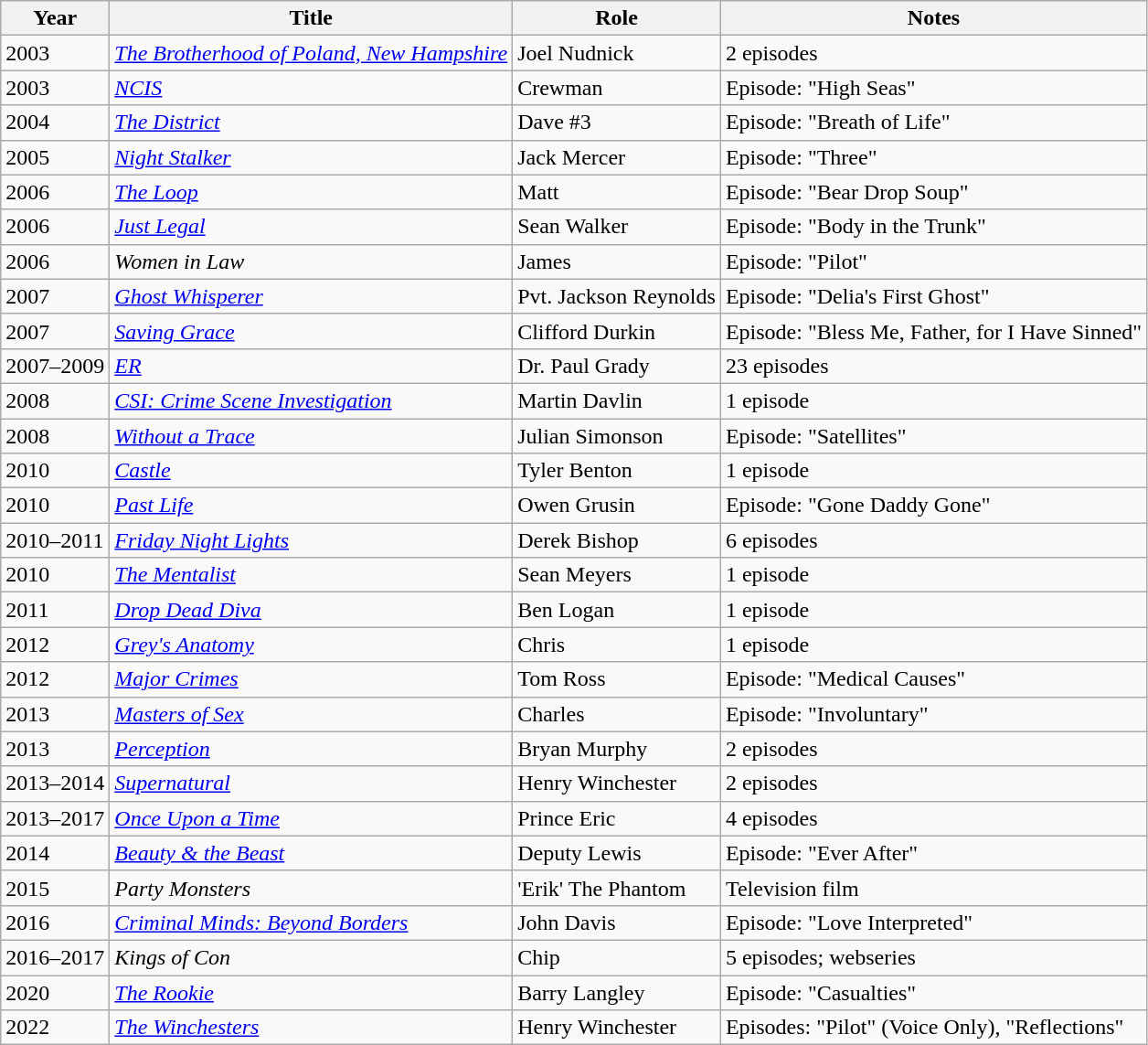<table class="wikitable sortable">
<tr>
<th>Year</th>
<th>Title</th>
<th>Role</th>
<th class="unsortable">Notes</th>
</tr>
<tr>
<td>2003</td>
<td><em><a href='#'>The Brotherhood of Poland, New Hampshire</a></em></td>
<td>Joel Nudnick</td>
<td>2 episodes</td>
</tr>
<tr>
<td>2003</td>
<td><a href='#'><em>NCIS</em></a></td>
<td>Crewman</td>
<td>Episode: "High Seas"</td>
</tr>
<tr>
<td>2004</td>
<td><em><a href='#'>The District</a></em></td>
<td>Dave #3</td>
<td>Episode: "Breath of Life"</td>
</tr>
<tr>
<td>2005</td>
<td><a href='#'><em>Night Stalker</em></a></td>
<td>Jack Mercer</td>
<td>Episode: "Three"</td>
</tr>
<tr>
<td>2006</td>
<td><a href='#'><em>The Loop</em></a></td>
<td>Matt</td>
<td>Episode: "Bear Drop Soup"</td>
</tr>
<tr>
<td>2006</td>
<td><em><a href='#'>Just Legal</a></em></td>
<td>Sean Walker</td>
<td>Episode: "Body in the Trunk"</td>
</tr>
<tr>
<td>2006</td>
<td><em>Women in Law</em></td>
<td>James</td>
<td>Episode: "Pilot"</td>
</tr>
<tr>
<td>2007</td>
<td><em><a href='#'>Ghost Whisperer</a></em></td>
<td>Pvt. Jackson Reynolds</td>
<td>Episode: "Delia's First Ghost"</td>
</tr>
<tr>
<td>2007</td>
<td><a href='#'><em>Saving Grace</em></a></td>
<td>Clifford Durkin</td>
<td>Episode: "Bless Me, Father, for I Have Sinned"</td>
</tr>
<tr>
<td>2007–2009</td>
<td><em><a href='#'>ER</a></em></td>
<td>Dr. Paul Grady</td>
<td>23 episodes</td>
</tr>
<tr>
<td>2008</td>
<td><em><a href='#'>CSI: Crime Scene Investigation</a></em></td>
<td>Martin Davlin</td>
<td>1 episode</td>
</tr>
<tr>
<td>2008</td>
<td><em><a href='#'>Without a Trace</a></em></td>
<td>Julian Simonson</td>
<td>Episode: "Satellites"</td>
</tr>
<tr>
<td>2010</td>
<td><em><a href='#'>Castle</a></em></td>
<td>Tyler Benton</td>
<td>1 episode</td>
</tr>
<tr>
<td>2010</td>
<td><a href='#'><em>Past Life</em></a></td>
<td>Owen Grusin</td>
<td>Episode: "Gone Daddy Gone"</td>
</tr>
<tr>
<td>2010–2011</td>
<td><em><a href='#'>Friday Night Lights</a></em></td>
<td>Derek Bishop</td>
<td>6 episodes</td>
</tr>
<tr>
<td>2010</td>
<td><em><a href='#'>The Mentalist</a></em></td>
<td>Sean Meyers</td>
<td>1 episode</td>
</tr>
<tr>
<td>2011</td>
<td><em><a href='#'>Drop Dead Diva</a></em></td>
<td>Ben Logan</td>
<td>1 episode</td>
</tr>
<tr>
<td>2012</td>
<td><em><a href='#'>Grey's Anatomy</a></em></td>
<td>Chris</td>
<td>1 episode</td>
</tr>
<tr>
<td>2012</td>
<td><em><a href='#'>Major Crimes</a></em></td>
<td>Tom Ross</td>
<td>Episode: "Medical Causes"</td>
</tr>
<tr>
<td>2013</td>
<td><em><a href='#'>Masters of Sex</a></em></td>
<td>Charles</td>
<td>Episode: "Involuntary"</td>
</tr>
<tr>
<td>2013</td>
<td><a href='#'><em>Perception</em></a></td>
<td>Bryan Murphy</td>
<td>2 episodes</td>
</tr>
<tr>
<td>2013–2014</td>
<td><em><a href='#'>Supernatural</a></em></td>
<td>Henry Winchester</td>
<td>2 episodes</td>
</tr>
<tr>
<td>2013–2017</td>
<td><em><a href='#'>Once Upon a Time</a></em></td>
<td>Prince Eric</td>
<td>4 episodes</td>
</tr>
<tr>
<td>2014</td>
<td><a href='#'><em>Beauty & the Beast</em></a></td>
<td>Deputy Lewis</td>
<td>Episode: "Ever After"</td>
</tr>
<tr>
<td>2015</td>
<td><em>Party Monsters</em></td>
<td>'Erik' The Phantom</td>
<td>Television film</td>
</tr>
<tr>
<td>2016</td>
<td><em><a href='#'>Criminal Minds: Beyond Borders</a></em></td>
<td>John Davis</td>
<td>Episode: "Love Interpreted"</td>
</tr>
<tr>
<td>2016–2017</td>
<td><em>Kings of Con</em></td>
<td>Chip</td>
<td>5 episodes; webseries</td>
</tr>
<tr>
<td>2020</td>
<td><a href='#'><em>The Rookie</em></a></td>
<td>Barry Langley</td>
<td>Episode: "Casualties"</td>
</tr>
<tr>
<td>2022</td>
<td><em><a href='#'>The Winchesters</a></em></td>
<td>Henry Winchester</td>
<td>Episodes: "Pilot" (Voice Only), "Reflections"</td>
</tr>
</table>
